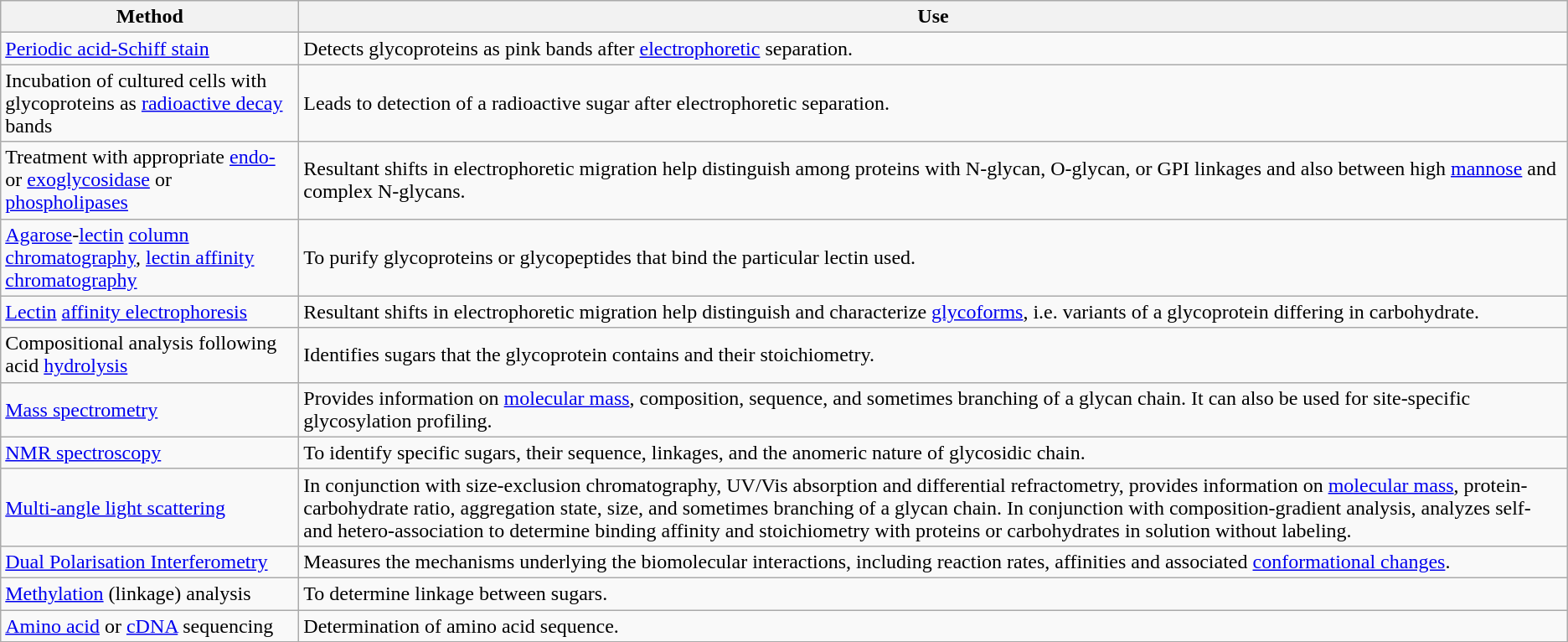<table class="wikitable">
<tr>
<th>Method</th>
<th>Use</th>
</tr>
<tr>
<td><a href='#'>Periodic acid-Schiff stain</a></td>
<td>Detects glycoproteins as pink bands after <a href='#'>electrophoretic</a> separation.</td>
</tr>
<tr>
<td>Incubation of cultured cells with glycoproteins as <a href='#'>radioactive decay</a> bands</td>
<td>Leads to detection of a radioactive sugar after electrophoretic separation.</td>
</tr>
<tr>
<td>Treatment with appropriate <a href='#'>endo-</a> or <a href='#'>exoglycosidase</a> or <a href='#'>phospholipases</a></td>
<td>Resultant shifts in electrophoretic migration help distinguish among proteins with N-glycan, O-glycan, or GPI linkages and also between high <a href='#'>mannose</a> and complex N-glycans.</td>
</tr>
<tr>
<td><a href='#'>Agarose</a>-<a href='#'>lectin</a> <a href='#'>column chromatography</a>, <a href='#'>lectin affinity chromatography</a></td>
<td>To purify glycoproteins or glycopeptides that bind the particular lectin used.</td>
</tr>
<tr>
<td><a href='#'>Lectin</a> <a href='#'>affinity electrophoresis</a></td>
<td>Resultant shifts in electrophoretic migration help distinguish and characterize <a href='#'>glycoforms</a>, i.e. variants of a glycoprotein differing in carbohydrate.</td>
</tr>
<tr>
<td>Compositional analysis following acid <a href='#'>hydrolysis</a></td>
<td>Identifies sugars that the glycoprotein contains and their stoichiometry.</td>
</tr>
<tr>
<td><a href='#'>Mass spectrometry</a></td>
<td>Provides information on <a href='#'>molecular mass</a>, composition, sequence, and sometimes branching of a glycan chain. It can also be used for site-specific glycosylation profiling.</td>
</tr>
<tr>
<td><a href='#'>NMR spectroscopy</a></td>
<td>To identify specific sugars, their sequence, linkages, and the anomeric nature of glycosidic chain.</td>
</tr>
<tr>
<td><a href='#'>Multi-angle light scattering</a></td>
<td>In conjunction with size-exclusion chromatography, UV/Vis absorption and differential refractometry, provides information on <a href='#'>molecular mass</a>, protein-carbohydrate ratio, aggregation state, size, and sometimes branching of a glycan chain. In conjunction with composition-gradient analysis, analyzes self- and hetero-association to determine binding affinity and stoichiometry with proteins or carbohydrates in solution without labeling.</td>
</tr>
<tr>
<td><a href='#'>Dual Polarisation Interferometry</a></td>
<td>Measures the mechanisms underlying the biomolecular interactions, including reaction rates, affinities and associated <a href='#'>conformational changes</a>.</td>
</tr>
<tr>
<td><a href='#'>Methylation</a> (linkage) analysis</td>
<td>To determine linkage between sugars.</td>
</tr>
<tr>
<td><a href='#'>Amino acid</a> or <a href='#'>cDNA</a> sequencing</td>
<td>Determination of amino acid sequence.</td>
</tr>
<tr>
</tr>
</table>
